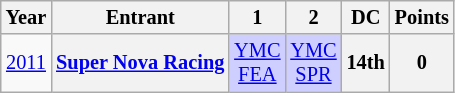<table class="wikitable" style="text-align:center; font-size:85%">
<tr>
<th>Year</th>
<th>Entrant</th>
<th>1</th>
<th>2</th>
<th>DC</th>
<th>Points</th>
</tr>
<tr>
<td><a href='#'>2011</a></td>
<th nowrap><a href='#'>Super Nova Racing</a></th>
<td style="background:#CFCFFF;"><a href='#'>YMC<br>FEA</a><br></td>
<td style="background:#CFCFFF;"><a href='#'>YMC<br>SPR</a><br></td>
<th>14th</th>
<th>0</th>
</tr>
</table>
